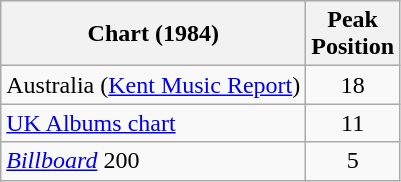<table class="wikitable">
<tr>
<th scope="col" align="left">Chart (1984)</th>
<th scope="col" align="left">Peak<br>Position</th>
</tr>
<tr>
<td scope="row">Australia (<a href='#'>Kent Music Report</a>)</td>
<td style="text-align:center;">18</td>
</tr>
<tr>
<td scope="row" align="left"><a href='#'>UK Albums chart</a></td>
<td style="text-align:center;">11</td>
</tr>
<tr>
<td scope="row" align="left"><a href='#'><em>Billboard</em></a> 200</td>
<td style="text-align:center;">5</td>
</tr>
</table>
